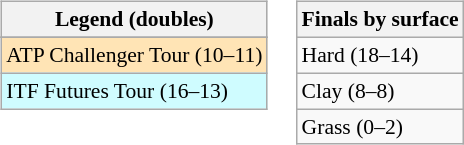<table>
<tr valign=top>
<td><br><table class=wikitable style=font-size:90%>
<tr>
<th>Legend (doubles)</th>
</tr>
<tr bgcolor=e5d1cb>
</tr>
<tr bgcolor=moccasin>
<td>ATP Challenger Tour (10–11)</td>
</tr>
<tr bgcolor=cffcff>
<td>ITF Futures Tour (16–13)</td>
</tr>
</table>
</td>
<td><br><table class=wikitable style=font-size:90%>
<tr>
<th>Finals by surface</th>
</tr>
<tr>
<td>Hard (18–14)</td>
</tr>
<tr>
<td>Clay (8–8)</td>
</tr>
<tr>
<td>Grass (0–2)</td>
</tr>
</table>
</td>
</tr>
</table>
